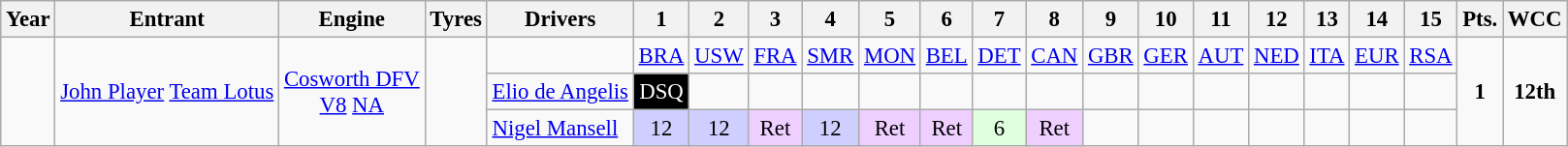<table class="wikitable" style="text-align:center; font-size:95%">
<tr>
<th>Year</th>
<th>Entrant</th>
<th>Engine</th>
<th>Tyres</th>
<th>Drivers</th>
<th>1</th>
<th>2</th>
<th>3</th>
<th>4</th>
<th>5</th>
<th>6</th>
<th>7</th>
<th>8</th>
<th>9</th>
<th>10</th>
<th>11</th>
<th>12</th>
<th>13</th>
<th>14</th>
<th>15</th>
<th>Pts.</th>
<th>WCC</th>
</tr>
<tr>
<td rowspan="3"></td>
<td rowspan="3"><a href='#'>John Player</a> <a href='#'>Team Lotus</a></td>
<td rowspan="3"><a href='#'>Cosworth DFV</a><br><a href='#'>V8</a> <a href='#'>NA</a></td>
<td rowspan="3"></td>
<td></td>
<td><a href='#'>BRA</a></td>
<td><a href='#'>USW</a></td>
<td><a href='#'>FRA</a></td>
<td><a href='#'>SMR</a></td>
<td><a href='#'>MON</a></td>
<td><a href='#'>BEL</a></td>
<td><a href='#'>DET</a></td>
<td><a href='#'>CAN</a></td>
<td><a href='#'>GBR</a></td>
<td><a href='#'>GER</a></td>
<td><a href='#'>AUT</a></td>
<td><a href='#'>NED</a></td>
<td><a href='#'>ITA</a></td>
<td><a href='#'>EUR</a></td>
<td><a href='#'>RSA</a></td>
<td rowspan="3"><strong>1</strong></td>
<td rowspan="3"><strong>12th</strong></td>
</tr>
<tr>
<td align="left"><a href='#'>Elio de Angelis</a></td>
<td style="background:#000000; color:white">DSQ</td>
<td></td>
<td></td>
<td></td>
<td></td>
<td></td>
<td></td>
<td></td>
<td></td>
<td></td>
<td></td>
<td></td>
<td></td>
<td></td>
<td></td>
</tr>
<tr>
<td align="left"><a href='#'>Nigel Mansell</a></td>
<td style="background:#cfcfff;">12</td>
<td style="background:#cfcfff;">12</td>
<td style="background:#EFCFFF;">Ret</td>
<td style="background:#cfcfff;">12</td>
<td style="background:#EFCFFF;">Ret</td>
<td style="background:#EFCFFF;">Ret</td>
<td style="background:#dfffdf;">6</td>
<td style="background:#EFCFFF;">Ret</td>
<td></td>
<td></td>
<td></td>
<td></td>
<td></td>
<td></td>
<td></td>
</tr>
</table>
